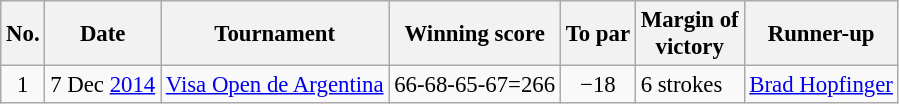<table class="wikitable" style="font-size:95%;">
<tr>
<th>No.</th>
<th>Date</th>
<th>Tournament</th>
<th>Winning score</th>
<th>To par</th>
<th>Margin of<br>victory</th>
<th>Runner-up</th>
</tr>
<tr>
<td align=center>1</td>
<td align=right>7 Dec <a href='#'>2014</a></td>
<td><a href='#'>Visa Open de Argentina</a></td>
<td>66-68-65-67=266</td>
<td align=center>−18</td>
<td>6 strokes</td>
<td> <a href='#'>Brad Hopfinger</a></td>
</tr>
</table>
